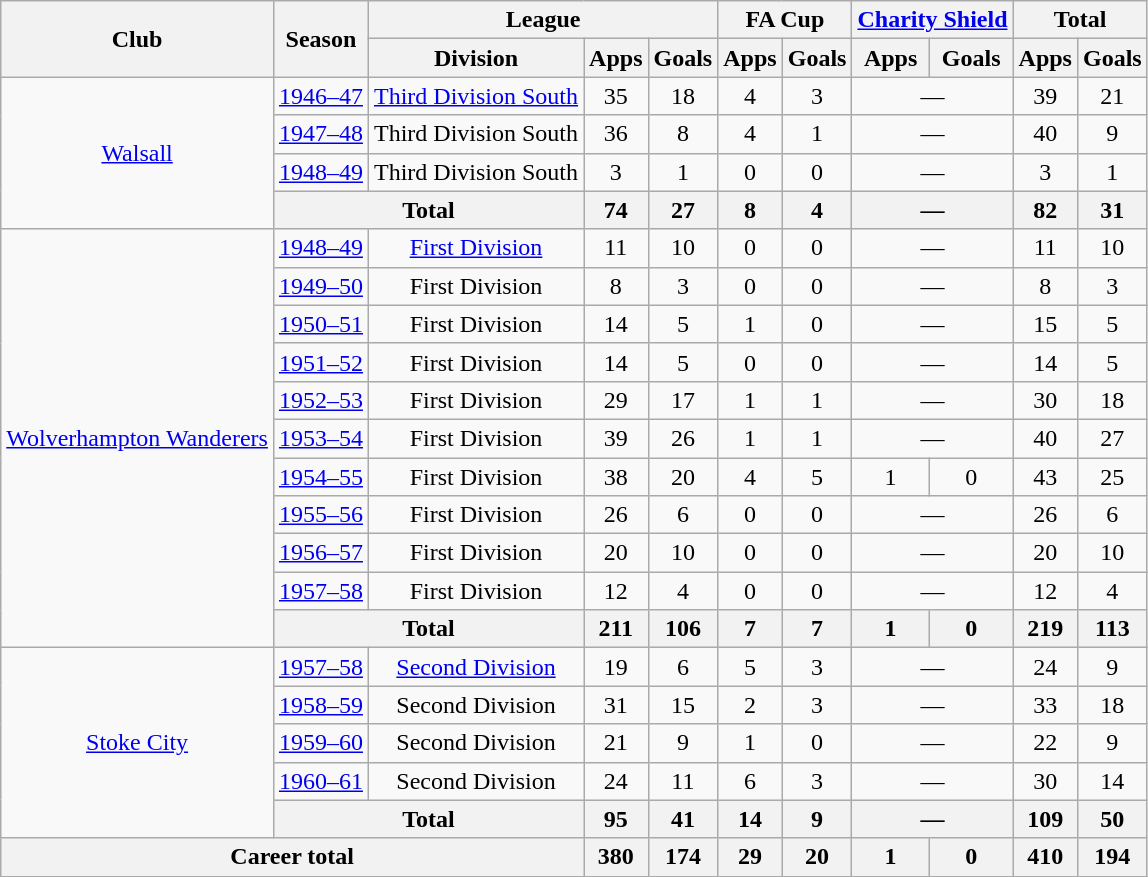<table class="wikitable" style="text-align:center">
<tr>
<th rowspan="2">Club</th>
<th rowspan="2">Season</th>
<th colspan="3">League</th>
<th colspan="2">FA Cup</th>
<th colspan="2"><a href='#'>Charity Shield</a></th>
<th colspan="2">Total</th>
</tr>
<tr>
<th>Division</th>
<th>Apps</th>
<th>Goals</th>
<th>Apps</th>
<th>Goals</th>
<th>Apps</th>
<th>Goals</th>
<th>Apps</th>
<th>Goals</th>
</tr>
<tr>
<td rowspan="4"><a href='#'>Walsall</a></td>
<td><a href='#'>1946–47</a></td>
<td><a href='#'>Third Division South</a></td>
<td>35</td>
<td>18</td>
<td>4</td>
<td>3</td>
<td colspan="2">—</td>
<td>39</td>
<td>21</td>
</tr>
<tr>
<td><a href='#'>1947–48</a></td>
<td>Third Division South</td>
<td>36</td>
<td>8</td>
<td>4</td>
<td>1</td>
<td colspan="2">—</td>
<td>40</td>
<td>9</td>
</tr>
<tr>
<td><a href='#'>1948–49</a></td>
<td>Third Division South</td>
<td>3</td>
<td>1</td>
<td>0</td>
<td>0</td>
<td colspan="2">—</td>
<td>3</td>
<td>1</td>
</tr>
<tr>
<th colspan="2">Total</th>
<th>74</th>
<th>27</th>
<th>8</th>
<th>4</th>
<th colspan="2">—</th>
<th>82</th>
<th>31</th>
</tr>
<tr>
<td rowspan="11"><a href='#'>Wolverhampton Wanderers</a></td>
<td><a href='#'>1948–49</a></td>
<td><a href='#'>First Division</a></td>
<td>11</td>
<td>10</td>
<td>0</td>
<td>0</td>
<td colspan="2">—</td>
<td>11</td>
<td>10</td>
</tr>
<tr>
<td><a href='#'>1949–50</a></td>
<td>First Division</td>
<td>8</td>
<td>3</td>
<td>0</td>
<td>0</td>
<td colspan="2">—</td>
<td>8</td>
<td>3</td>
</tr>
<tr>
<td><a href='#'>1950–51</a></td>
<td>First Division</td>
<td>14</td>
<td>5</td>
<td>1</td>
<td>0</td>
<td colspan="2">—</td>
<td>15</td>
<td>5</td>
</tr>
<tr>
<td><a href='#'>1951–52</a></td>
<td>First Division</td>
<td>14</td>
<td>5</td>
<td>0</td>
<td>0</td>
<td colspan="2">—</td>
<td>14</td>
<td>5</td>
</tr>
<tr>
<td><a href='#'>1952–53</a></td>
<td>First Division</td>
<td>29</td>
<td>17</td>
<td>1</td>
<td>1</td>
<td colspan="2">—</td>
<td>30</td>
<td>18</td>
</tr>
<tr>
<td><a href='#'>1953–54</a></td>
<td>First Division</td>
<td>39</td>
<td>26</td>
<td>1</td>
<td>1</td>
<td colspan="2">—</td>
<td>40</td>
<td>27</td>
</tr>
<tr>
<td><a href='#'>1954–55</a></td>
<td>First Division</td>
<td>38</td>
<td>20</td>
<td>4</td>
<td>5</td>
<td>1</td>
<td>0</td>
<td>43</td>
<td>25</td>
</tr>
<tr>
<td><a href='#'>1955–56</a></td>
<td>First Division</td>
<td>26</td>
<td>6</td>
<td>0</td>
<td>0</td>
<td colspan="2">—</td>
<td>26</td>
<td>6</td>
</tr>
<tr>
<td><a href='#'>1956–57</a></td>
<td>First Division</td>
<td>20</td>
<td>10</td>
<td>0</td>
<td>0</td>
<td colspan="2">—</td>
<td>20</td>
<td>10</td>
</tr>
<tr>
<td><a href='#'>1957–58</a></td>
<td>First Division</td>
<td>12</td>
<td>4</td>
<td>0</td>
<td>0</td>
<td colspan="2">—</td>
<td>12</td>
<td>4</td>
</tr>
<tr>
<th colspan="2">Total</th>
<th>211</th>
<th>106</th>
<th>7</th>
<th>7</th>
<th>1</th>
<th>0</th>
<th>219</th>
<th>113</th>
</tr>
<tr>
<td rowspan="5"><a href='#'>Stoke City</a></td>
<td><a href='#'>1957–58</a></td>
<td><a href='#'>Second Division</a></td>
<td>19</td>
<td>6</td>
<td>5</td>
<td>3</td>
<td colspan="2">—</td>
<td>24</td>
<td>9</td>
</tr>
<tr>
<td><a href='#'>1958–59</a></td>
<td>Second Division</td>
<td>31</td>
<td>15</td>
<td>2</td>
<td>3</td>
<td colspan="2">—</td>
<td>33</td>
<td>18</td>
</tr>
<tr>
<td><a href='#'>1959–60</a></td>
<td>Second Division</td>
<td>21</td>
<td>9</td>
<td>1</td>
<td>0</td>
<td colspan="2">—</td>
<td>22</td>
<td>9</td>
</tr>
<tr>
<td><a href='#'>1960–61</a></td>
<td>Second Division</td>
<td>24</td>
<td>11</td>
<td>6</td>
<td>3</td>
<td colspan="2">—</td>
<td>30</td>
<td>14</td>
</tr>
<tr>
<th colspan="2">Total</th>
<th>95</th>
<th>41</th>
<th>14</th>
<th>9</th>
<th colspan="2">—</th>
<th>109</th>
<th>50</th>
</tr>
<tr>
<th colspan="3">Career total</th>
<th>380</th>
<th>174</th>
<th>29</th>
<th>20</th>
<th>1</th>
<th>0</th>
<th>410</th>
<th>194</th>
</tr>
</table>
